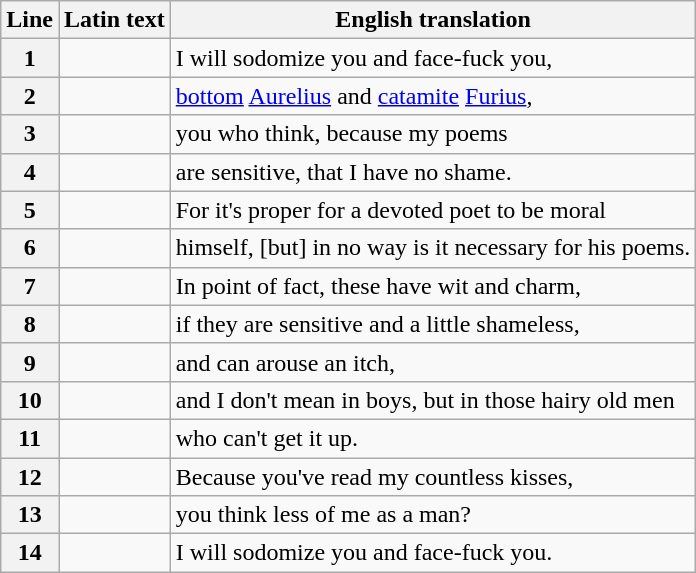<table class="wikitable">
<tr>
<th>Line</th>
<th>Latin text</th>
<th>English translation</th>
</tr>
<tr>
<th>1</th>
<td><em></em></td>
<td>I will sodomize you and face-fuck you,</td>
</tr>
<tr>
<th>2</th>
<td><em></em></td>
<td><a href='#'>bottom</a> <a href='#'>Aurelius</a> and <a href='#'>catamite</a> <a href='#'>Furius</a>,</td>
</tr>
<tr>
<th>3</th>
<td><em></em></td>
<td>you who think, because my poems</td>
</tr>
<tr>
<th>4</th>
<td><em></em></td>
<td>are sensitive, that I have no shame.</td>
</tr>
<tr>
<th>5</th>
<td><em></em></td>
<td>For it's proper for a devoted poet to be moral</td>
</tr>
<tr>
<th>6</th>
<td><em></em></td>
<td>himself, [but] in no way is it necessary for his poems.</td>
</tr>
<tr>
<th>7</th>
<td><em></em></td>
<td>In point of fact, these have wit and charm,</td>
</tr>
<tr>
<th>8</th>
<td><em></em></td>
<td>if they are sensitive and a little shameless,</td>
</tr>
<tr>
<th>9</th>
<td><em></em></td>
<td>and can arouse an itch,</td>
</tr>
<tr>
<th>10</th>
<td><em></em></td>
<td>and I don't mean in boys, but in those hairy old men</td>
</tr>
<tr>
<th>11</th>
<td><em></em></td>
<td>who can't get it up.</td>
</tr>
<tr>
<th>12</th>
<td><em></em></td>
<td>Because you've read my countless kisses,</td>
</tr>
<tr>
<th>13</th>
<td><em></em></td>
<td>you think less of me as a man?</td>
</tr>
<tr>
<th>14</th>
<td><em></em></td>
<td>I will sodomize you and face-fuck you.</td>
</tr>
</table>
